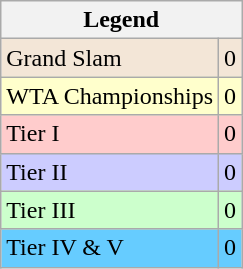<table class="wikitable sortable mw-collapsible mw-collapsed">
<tr>
<th colspan=2>Legend</th>
</tr>
<tr bgcolor="#f3e6d7">
<td>Grand Slam</td>
<td align="center">0</td>
</tr>
<tr bgcolor="#ffffcc">
<td>WTA Championships</td>
<td align="center">0</td>
</tr>
<tr bgcolor="#ffcccc">
<td>Tier I</td>
<td align="center">0</td>
</tr>
<tr bgcolor="#ccccff">
<td>Tier II</td>
<td align="center">0</td>
</tr>
<tr bgcolor="#CCFFCC">
<td>Tier III</td>
<td align="center">0</td>
</tr>
<tr bgcolor="#66CCFF">
<td>Tier IV & V</td>
<td align="center">0</td>
</tr>
</table>
